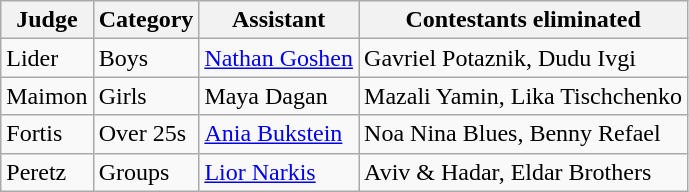<table class="wikitable">
<tr>
<th>Judge</th>
<th>Category</th>
<th>Assistant</th>
<th>Contestants eliminated</th>
</tr>
<tr>
<td>Lider</td>
<td>Boys</td>
<td><a href='#'>Nathan Goshen</a></td>
<td>Gavriel Potaznik, Dudu Ivgi</td>
</tr>
<tr>
<td>Maimon</td>
<td>Girls</td>
<td>Maya Dagan</td>
<td>Mazali Yamin, Lika Tischchenko</td>
</tr>
<tr>
<td>Fortis</td>
<td>Over 25s</td>
<td><a href='#'>Ania Bukstein</a></td>
<td>Noa Nina Blues, Benny Refael</td>
</tr>
<tr>
<td>Peretz</td>
<td>Groups</td>
<td><a href='#'>Lior Narkis</a></td>
<td>Aviv & Hadar, Eldar Brothers</td>
</tr>
</table>
